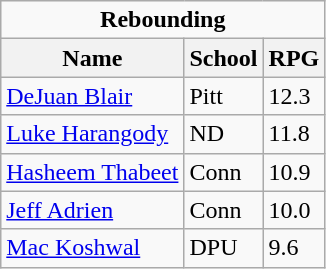<table class="wikitable">
<tr>
<td colspan=3 style="text-align:center;"><strong>Rebounding</strong></td>
</tr>
<tr>
<th>Name</th>
<th>School</th>
<th>RPG</th>
</tr>
<tr>
<td><a href='#'>DeJuan Blair</a></td>
<td>Pitt</td>
<td>12.3</td>
</tr>
<tr>
<td><a href='#'>Luke Harangody</a></td>
<td>ND</td>
<td>11.8</td>
</tr>
<tr>
<td><a href='#'>Hasheem Thabeet</a></td>
<td>Conn</td>
<td>10.9</td>
</tr>
<tr>
<td><a href='#'>Jeff Adrien</a></td>
<td>Conn</td>
<td>10.0</td>
</tr>
<tr>
<td><a href='#'>Mac Koshwal</a></td>
<td>DPU</td>
<td>9.6</td>
</tr>
</table>
